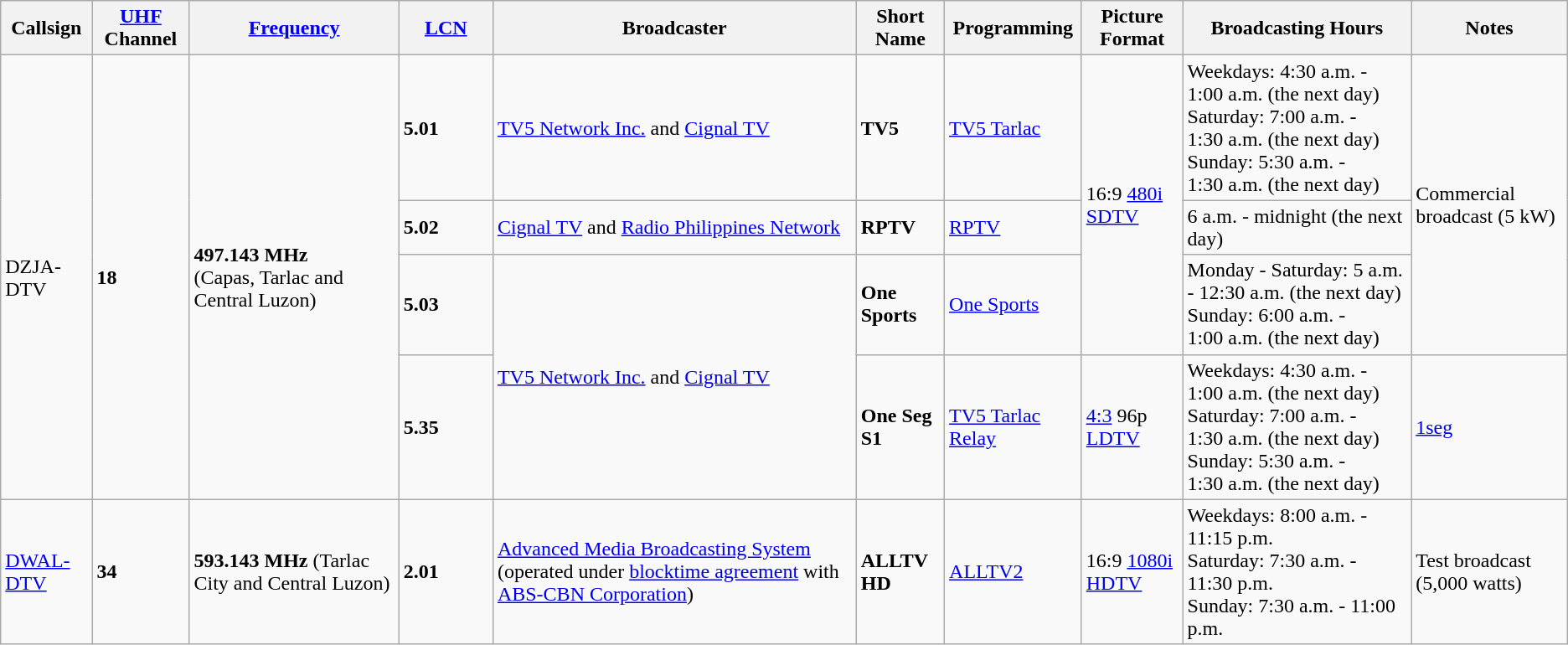<table class="wikitable sortable">
<tr>
<th>Callsign</th>
<th class="unsortable"><a href='#'>UHF</a> Channel</th>
<th class="unsortable"><a href='#'>Frequency</a></th>
<th width="6%"><a href='#'>LCN</a></th>
<th>Broadcaster</th>
<th>Short Name</th>
<th class="unsortable">Programming</th>
<th class="unsortable">Picture Format</th>
<th>Broadcasting Hours</th>
<th>Notes</th>
</tr>
<tr>
<td rowspan="4">DZJA-DTV</td>
<td rowspan="4"><strong>18</strong></td>
<td rowspan="4"><strong>497.143 MHz</strong><br>(Capas, Tarlac and Central Luzon)</td>
<td><strong>5.01</strong></td>
<td rowspan="1"><a href='#'>TV5 Network Inc.</a> and <a href='#'>Cignal TV</a></td>
<td><strong>TV5</strong></td>
<td><a href='#'>TV5 Tarlac</a></td>
<td rowspan="3">16:9 <a href='#'>480i</a> <a href='#'>SDTV</a></td>
<td>Weekdays:  4:30 a.m. - 1:00 a.m. (the next day) <br> Saturday: 7:00 a.m. - 1:30 a.m. (the next day) <br> Sunday: 5:30 a.m. - 1:30 a.m. (the next day)</td>
<td rowspan="3">Commercial broadcast (5 kW)</td>
</tr>
<tr>
<td><strong>5.02</strong></td>
<td><a href='#'>Cignal TV</a> and <a href='#'>Radio Philippines Network</a></td>
<td><strong>RPTV</strong></td>
<td><a href='#'>RPTV</a></td>
<td>6 a.m. - midnight (the next day)</td>
</tr>
<tr>
<td><strong>5.03</strong></td>
<td rowspan="2"><a href='#'>TV5 Network Inc.</a> and <a href='#'>Cignal TV</a></td>
<td><strong>One Sports</strong></td>
<td><a href='#'>One Sports</a></td>
<td>Monday - Saturday: 5 a.m. - 12:30 a.m. (the next day) <br> Sunday: 6:00 a.m. - 1:00 a.m. (the next day)</td>
</tr>
<tr>
<td><strong>5.35</strong></td>
<td><strong>One Seg S1</strong></td>
<td><a href='#'>TV5 Tarlac Relay</a></td>
<td><a href='#'>4:3</a> 96p <a href='#'>LDTV</a></td>
<td>Weekdays:  4:30 a.m. - 1:00 a.m. (the next day) <br> Saturday: 7:00 a.m. - 1:30 a.m. (the next day) <br> Sunday: 5:30 a.m. - 1:30 a.m. (the next day)</td>
<td><a href='#'>1seg</a></td>
</tr>
<tr>
<td rowspan="1"><a href='#'>DWAL-DTV</a></td>
<td rowspan="1"><strong>34</strong></td>
<td rowspan="1"><strong>593.143 MHz</strong> (Tarlac City and Central Luzon)</td>
<td><strong>2.01</strong></td>
<td rowspan="1"><a href='#'>Advanced Media Broadcasting System</a> (operated under <a href='#'>blocktime agreement</a> with <a href='#'>ABS-CBN Corporation</a>)</td>
<td><strong>ALLTV HD</strong></td>
<td rowspan="1"><a href='#'>ALLTV2</a></td>
<td>16:9 <a href='#'>1080i</a> <a href='#'>HDTV</a></td>
<td rowspan="1">Weekdays: 8:00 a.m. - 11:15 p.m.<br>Saturday: 7:30 a.m. - 11:30 p.m.<br>Sunday: 7:30 a.m. - 11:00 p.m.</td>
<td rowspan="1">Test broadcast (5,000 watts)</td>
</tr>
</table>
